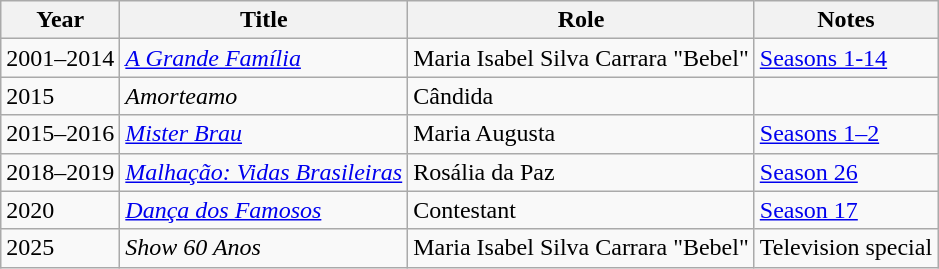<table class="wikitable">
<tr>
<th>Year</th>
<th>Title</th>
<th>Role</th>
<th>Notes</th>
</tr>
<tr>
<td>2001–2014</td>
<td><em><a href='#'>A Grande Família</a></em></td>
<td>Maria Isabel Silva Carrara "Bebel"</td>
<td><a href='#'>Seasons 1-14</a></td>
</tr>
<tr>
<td>2015</td>
<td><em>Amorteamo</em></td>
<td>Cândida</td>
<td></td>
</tr>
<tr>
<td>2015–2016</td>
<td><em><a href='#'>Mister Brau</a></em></td>
<td>Maria Augusta</td>
<td><a href='#'>Seasons 1–2</a></td>
</tr>
<tr>
<td>2018–2019</td>
<td><em><a href='#'>Malhação: Vidas Brasileiras</a></em></td>
<td>Rosália da Paz</td>
<td><a href='#'>Season 26</a></td>
</tr>
<tr>
<td>2020</td>
<td><em><a href='#'>Dança dos Famosos</a></em></td>
<td>Contestant</td>
<td><a href='#'>Season 17</a></td>
</tr>
<tr>
<td>2025</td>
<td><em>Show 60 Anos</em></td>
<td>Maria Isabel Silva Carrara "Bebel"</td>
<td>Television special</td>
</tr>
</table>
